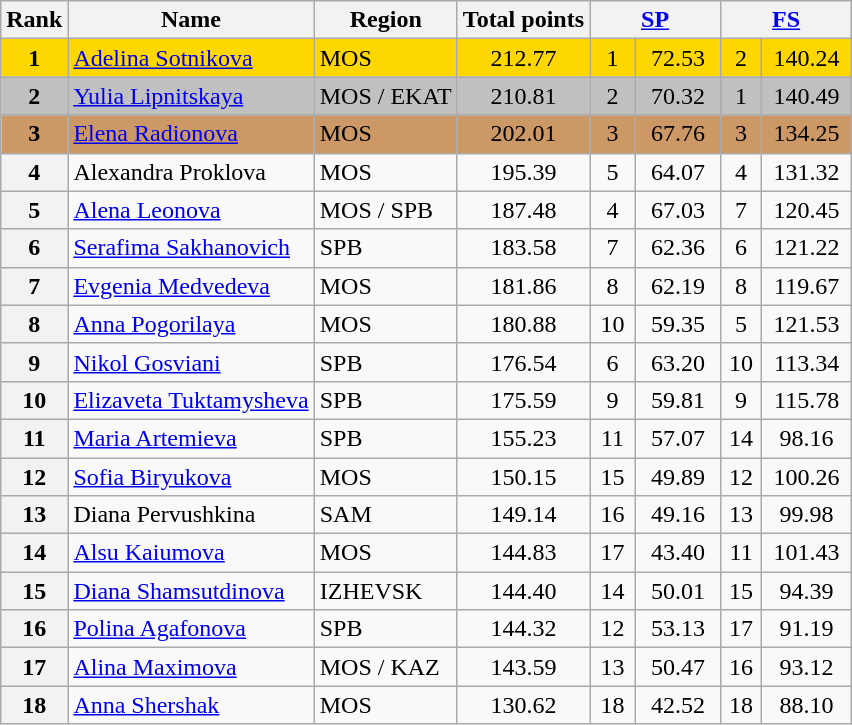<table class="wikitable sortable">
<tr>
<th>Rank</th>
<th>Name</th>
<th>Region</th>
<th>Total points</th>
<th colspan=2 width=80px><a href='#'>SP</a></th>
<th colspan=2 width=80px><a href='#'>FS</a></th>
</tr>
<tr bgcolor=gold>
<td align=center><strong>1</strong></td>
<td><a href='#'>Adelina Sotnikova</a></td>
<td>MOS</td>
<td align=center>212.77</td>
<td align=center>1</td>
<td align=center>72.53</td>
<td align=center>2</td>
<td align=center>140.24</td>
</tr>
<tr bgcolor=silver>
<td align=center><strong>2</strong></td>
<td><a href='#'>Yulia Lipnitskaya</a></td>
<td>MOS / EKAT</td>
<td align=center>210.81</td>
<td align=center>2</td>
<td align=center>70.32</td>
<td align=center>1</td>
<td align=center>140.49</td>
</tr>
<tr bgcolor=cc9966>
<td align=center><strong>3</strong></td>
<td><a href='#'>Elena Radionova</a></td>
<td>MOS</td>
<td align=center>202.01</td>
<td align=center>3</td>
<td align=center>67.76</td>
<td align=center>3</td>
<td align=center>134.25</td>
</tr>
<tr>
<th>4</th>
<td>Alexandra Proklova</td>
<td>MOS</td>
<td align=center>195.39</td>
<td align=center>5</td>
<td align=center>64.07</td>
<td align=center>4</td>
<td align=center>131.32</td>
</tr>
<tr>
<th>5</th>
<td><a href='#'>Alena Leonova</a></td>
<td>MOS / SPB</td>
<td align=center>187.48</td>
<td align=center>4</td>
<td align=center>67.03</td>
<td align=center>7</td>
<td align=center>120.45</td>
</tr>
<tr>
<th>6</th>
<td><a href='#'>Serafima Sakhanovich</a></td>
<td>SPB</td>
<td align=center>183.58</td>
<td align=center>7</td>
<td align=center>62.36</td>
<td align=center>6</td>
<td align=center>121.22</td>
</tr>
<tr>
<th>7</th>
<td><a href='#'>Evgenia Medvedeva</a></td>
<td>MOS</td>
<td align=center>181.86</td>
<td align=center>8</td>
<td align=center>62.19</td>
<td align=center>8</td>
<td align=center>119.67</td>
</tr>
<tr>
<th>8</th>
<td><a href='#'>Anna Pogorilaya</a></td>
<td>MOS</td>
<td align=center>180.88</td>
<td align=center>10</td>
<td align=center>59.35</td>
<td align=center>5</td>
<td align=center>121.53</td>
</tr>
<tr>
<th>9</th>
<td><a href='#'>Nikol Gosviani</a></td>
<td>SPB</td>
<td align=center>176.54</td>
<td align=center>6</td>
<td align=center>63.20</td>
<td align=center>10</td>
<td align=center>113.34</td>
</tr>
<tr>
<th>10</th>
<td><a href='#'>Elizaveta Tuktamysheva</a></td>
<td>SPB</td>
<td align=center>175.59</td>
<td align=center>9</td>
<td align=center>59.81</td>
<td align=center>9</td>
<td align=center>115.78</td>
</tr>
<tr>
<th>11</th>
<td><a href='#'>Maria Artemieva</a></td>
<td>SPB</td>
<td align=center>155.23</td>
<td align=center>11</td>
<td align=center>57.07</td>
<td align=center>14</td>
<td align=center>98.16</td>
</tr>
<tr>
<th>12</th>
<td><a href='#'>Sofia Biryukova</a></td>
<td>MOS</td>
<td align=center>150.15</td>
<td align=center>15</td>
<td align=center>49.89</td>
<td align=center>12</td>
<td align=center>100.26</td>
</tr>
<tr>
<th>13</th>
<td>Diana Pervushkina</td>
<td>SAM</td>
<td align=center>149.14</td>
<td align=center>16</td>
<td align=center>49.16</td>
<td align=center>13</td>
<td align=center>99.98</td>
</tr>
<tr>
<th>14</th>
<td><a href='#'>Alsu Kaiumova</a></td>
<td>MOS</td>
<td align=center>144.83</td>
<td align=center>17</td>
<td align=center>43.40</td>
<td align=center>11</td>
<td align=center>101.43</td>
</tr>
<tr>
<th>15</th>
<td><a href='#'>Diana Shamsutdinova</a></td>
<td>IZHEVSK</td>
<td align=center>144.40</td>
<td align=center>14</td>
<td align=center>50.01</td>
<td align=center>15</td>
<td align=center>94.39</td>
</tr>
<tr>
<th>16</th>
<td><a href='#'>Polina Agafonova</a></td>
<td>SPB</td>
<td align=center>144.32</td>
<td align=center>12</td>
<td align=center>53.13</td>
<td align=center>17</td>
<td align=center>91.19</td>
</tr>
<tr>
<th>17</th>
<td><a href='#'>Alina Maximova</a></td>
<td>MOS / KAZ</td>
<td align=center>143.59</td>
<td align=center>13</td>
<td align=center>50.47</td>
<td align=center>16</td>
<td align=center>93.12</td>
</tr>
<tr>
<th>18</th>
<td><a href='#'>Anna Shershak</a></td>
<td>MOS</td>
<td align=center>130.62</td>
<td align=center>18</td>
<td align=center>42.52</td>
<td align=center>18</td>
<td align=center>88.10</td>
</tr>
</table>
